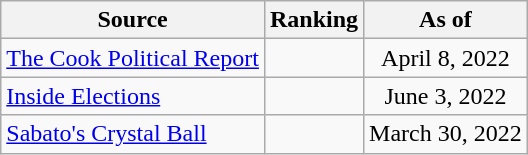<table class="wikitable" style="text-align:center">
<tr>
<th>Source</th>
<th>Ranking</th>
<th>As of</th>
</tr>
<tr>
<td align=left><a href='#'>The Cook Political Report</a></td>
<td></td>
<td>April 8, 2022</td>
</tr>
<tr>
<td align=left><a href='#'>Inside Elections</a></td>
<td></td>
<td>June 3, 2022</td>
</tr>
<tr>
<td align=left><a href='#'>Sabato's Crystal Ball</a></td>
<td></td>
<td>March 30, 2022</td>
</tr>
</table>
